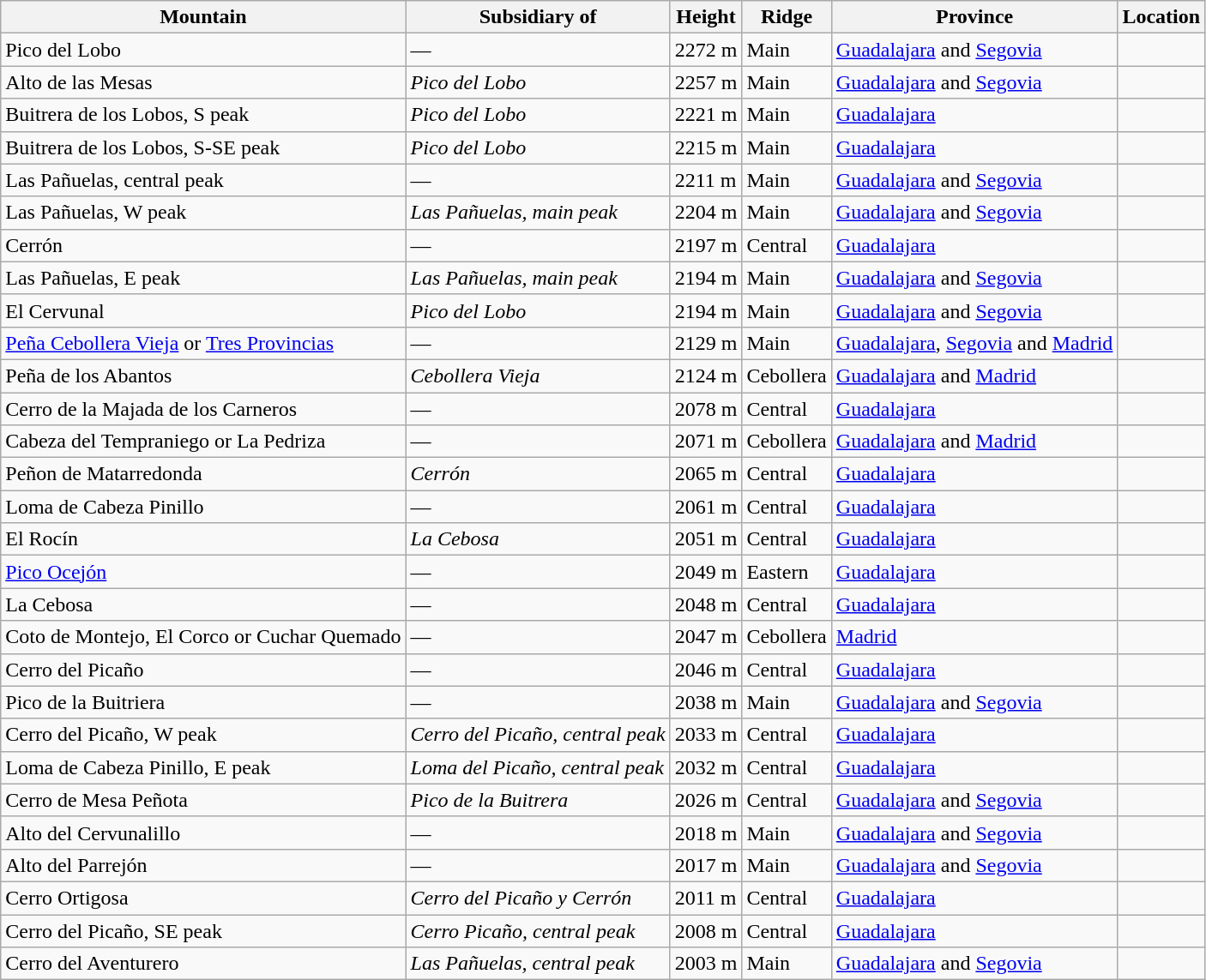<table class="wikitable">
<tr>
<th>Mountain</th>
<th>Subsidiary of</th>
<th>Height</th>
<th>Ridge</th>
<th>Province</th>
<th>Location</th>
</tr>
<tr>
<td>Pico del Lobo</td>
<td>—</td>
<td>2272 m</td>
<td>Main</td>
<td><a href='#'>Guadalajara</a> and <a href='#'>Segovia</a></td>
<td></td>
</tr>
<tr>
<td>Alto de las Mesas</td>
<td><em>Pico del Lobo</em></td>
<td>2257 m</td>
<td>Main</td>
<td><a href='#'>Guadalajara</a> and <a href='#'>Segovia</a></td>
<td></td>
</tr>
<tr>
<td>Buitrera de los Lobos, S peak</td>
<td><em>Pico del Lobo</em></td>
<td>2221 m</td>
<td>Main</td>
<td><a href='#'>Guadalajara</a></td>
<td></td>
</tr>
<tr>
<td>Buitrera de los Lobos, S-SE peak</td>
<td><em>Pico del Lobo</em></td>
<td>2215 m</td>
<td>Main</td>
<td><a href='#'>Guadalajara</a></td>
<td></td>
</tr>
<tr>
<td>Las Pañuelas, central peak</td>
<td>—</td>
<td>2211 m</td>
<td>Main</td>
<td><a href='#'>Guadalajara</a> and <a href='#'>Segovia</a></td>
<td></td>
</tr>
<tr>
<td>Las Pañuelas, W peak</td>
<td><em>Las Pañuelas, main peak</em></td>
<td>2204 m</td>
<td>Main</td>
<td><a href='#'>Guadalajara</a> and <a href='#'>Segovia</a></td>
<td></td>
</tr>
<tr>
<td>Cerrón</td>
<td>—</td>
<td>2197 m</td>
<td>Central</td>
<td><a href='#'>Guadalajara</a></td>
<td></td>
</tr>
<tr>
<td>Las Pañuelas, E peak</td>
<td><em>Las Pañuelas, main peak</em></td>
<td>2194 m</td>
<td>Main</td>
<td><a href='#'>Guadalajara</a> and <a href='#'>Segovia</a></td>
<td></td>
</tr>
<tr>
<td>El Cervunal</td>
<td><em>Pico del Lobo</em></td>
<td>2194 m</td>
<td>Main</td>
<td><a href='#'>Guadalajara</a> and <a href='#'>Segovia</a></td>
<td></td>
</tr>
<tr>
<td><a href='#'>Peña Cebollera Vieja</a> or <a href='#'>Tres Provincias</a></td>
<td>—</td>
<td>2129 m</td>
<td>Main</td>
<td><a href='#'>Guadalajara</a>, <a href='#'>Segovia</a> and <a href='#'>Madrid</a></td>
<td></td>
</tr>
<tr>
<td>Peña de los Abantos</td>
<td><em>Cebollera Vieja</em></td>
<td>2124 m</td>
<td>Cebollera</td>
<td><a href='#'>Guadalajara</a> and <a href='#'>Madrid</a></td>
<td></td>
</tr>
<tr>
<td>Cerro de la Majada de los Carneros</td>
<td>—</td>
<td>2078 m</td>
<td>Central</td>
<td><a href='#'>Guadalajara</a></td>
<td></td>
</tr>
<tr>
<td>Cabeza del Tempraniego or La Pedriza</td>
<td>—</td>
<td>2071 m</td>
<td>Cebollera</td>
<td><a href='#'>Guadalajara</a> and <a href='#'>Madrid</a></td>
<td></td>
</tr>
<tr>
<td>Peñon de Matarredonda</td>
<td><em>Cerrón</em></td>
<td>2065 m</td>
<td>Central</td>
<td><a href='#'>Guadalajara</a></td>
<td></td>
</tr>
<tr>
<td>Loma de Cabeza Pinillo</td>
<td>—</td>
<td>2061 m</td>
<td>Central</td>
<td><a href='#'>Guadalajara</a></td>
<td></td>
</tr>
<tr>
<td>El Rocín</td>
<td><em>La Cebosa</em></td>
<td>2051 m</td>
<td>Central</td>
<td><a href='#'>Guadalajara</a></td>
<td></td>
</tr>
<tr>
<td><a href='#'>Pico Ocejón</a></td>
<td>—</td>
<td>2049 m</td>
<td>Eastern</td>
<td><a href='#'>Guadalajara</a></td>
<td></td>
</tr>
<tr>
<td>La Cebosa</td>
<td>—</td>
<td>2048 m</td>
<td>Central</td>
<td><a href='#'>Guadalajara</a></td>
<td></td>
</tr>
<tr>
<td>Coto de Montejo, El Corco or Cuchar Quemado</td>
<td>—</td>
<td>2047 m</td>
<td>Cebollera</td>
<td><a href='#'>Madrid</a></td>
<td></td>
</tr>
<tr>
<td>Cerro del Picaño</td>
<td>—</td>
<td>2046 m</td>
<td>Central</td>
<td><a href='#'>Guadalajara</a></td>
<td></td>
</tr>
<tr>
<td>Pico de la Buitriera</td>
<td>—</td>
<td>2038 m</td>
<td>Main</td>
<td><a href='#'>Guadalajara</a> and <a href='#'>Segovia</a></td>
<td></td>
</tr>
<tr>
<td>Cerro del Picaño, W peak</td>
<td><em>Cerro del Picaño, central peak</em></td>
<td>2033 m</td>
<td>Central</td>
<td><a href='#'>Guadalajara</a></td>
<td></td>
</tr>
<tr>
<td>Loma de Cabeza Pinillo, E peak</td>
<td><em>Loma del Picaño, central peak</em></td>
<td>2032 m</td>
<td>Central</td>
<td><a href='#'>Guadalajara</a></td>
<td></td>
</tr>
<tr>
<td>Cerro de Mesa Peñota</td>
<td><em>Pico de la Buitrera</em></td>
<td>2026 m</td>
<td>Central</td>
<td><a href='#'>Guadalajara</a> and <a href='#'>Segovia</a></td>
<td></td>
</tr>
<tr>
<td>Alto del Cervunalillo</td>
<td>—</td>
<td>2018 m</td>
<td>Main</td>
<td><a href='#'>Guadalajara</a> and <a href='#'>Segovia</a></td>
<td></td>
</tr>
<tr>
<td>Alto del Parrejón</td>
<td>—</td>
<td>2017 m</td>
<td>Main</td>
<td><a href='#'>Guadalajara</a> and <a href='#'>Segovia</a></td>
<td></td>
</tr>
<tr>
<td>Cerro Ortigosa</td>
<td><em>Cerro del Picaño y Cerrón</em></td>
<td>2011 m</td>
<td>Central</td>
<td><a href='#'>Guadalajara</a></td>
<td></td>
</tr>
<tr>
<td>Cerro del Picaño, SE peak</td>
<td><em>Cerro Picaño, central peak</em></td>
<td>2008 m</td>
<td>Central</td>
<td><a href='#'>Guadalajara</a></td>
<td></td>
</tr>
<tr>
<td>Cerro del Aventurero</td>
<td><em>Las Pañuelas, central peak</em></td>
<td>2003 m</td>
<td>Main</td>
<td><a href='#'>Guadalajara</a> and <a href='#'>Segovia</a></td>
<td></td>
</tr>
</table>
